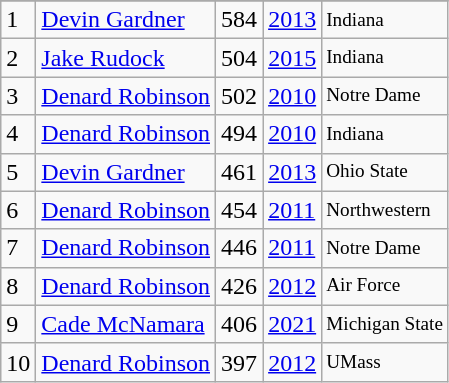<table class="wikitable">
<tr>
</tr>
<tr>
<td>1</td>
<td><a href='#'>Devin Gardner</a></td>
<td><abbr>584</abbr></td>
<td><a href='#'>2013</a></td>
<td style="font-size:80%;">Indiana</td>
</tr>
<tr>
<td>2</td>
<td><a href='#'>Jake Rudock</a></td>
<td><abbr>504</abbr></td>
<td><a href='#'>2015</a></td>
<td style="font-size:80%;">Indiana</td>
</tr>
<tr>
<td>3</td>
<td><a href='#'>Denard Robinson</a></td>
<td><abbr>502</abbr></td>
<td><a href='#'>2010</a></td>
<td style="font-size:80%;">Notre Dame</td>
</tr>
<tr>
<td>4</td>
<td><a href='#'>Denard Robinson</a></td>
<td><abbr>494</abbr></td>
<td><a href='#'>2010</a></td>
<td style="font-size:80%;">Indiana</td>
</tr>
<tr>
<td>5</td>
<td><a href='#'>Devin Gardner</a></td>
<td><abbr>461</abbr></td>
<td><a href='#'>2013</a></td>
<td style="font-size:80%;">Ohio State</td>
</tr>
<tr>
<td>6</td>
<td><a href='#'>Denard Robinson</a></td>
<td><abbr>454</abbr></td>
<td><a href='#'>2011</a></td>
<td style="font-size:80%;">Northwestern</td>
</tr>
<tr>
<td>7</td>
<td><a href='#'>Denard Robinson</a></td>
<td><abbr>446</abbr></td>
<td><a href='#'>2011</a></td>
<td style="font-size:80%;">Notre  Dame</td>
</tr>
<tr>
<td>8</td>
<td><a href='#'>Denard Robinson</a></td>
<td><abbr>426</abbr></td>
<td><a href='#'>2012</a></td>
<td style="font-size:80%;">Air Force</td>
</tr>
<tr>
<td>9</td>
<td><a href='#'>Cade McNamara</a></td>
<td><abbr>406</abbr></td>
<td><a href='#'>2021</a></td>
<td style="font-size:80%;">Michigan State</td>
</tr>
<tr>
<td>10</td>
<td><a href='#'>Denard Robinson</a></td>
<td><abbr>397</abbr></td>
<td><a href='#'>2012</a></td>
<td style="font-size:80%;">UMass</td>
</tr>
</table>
